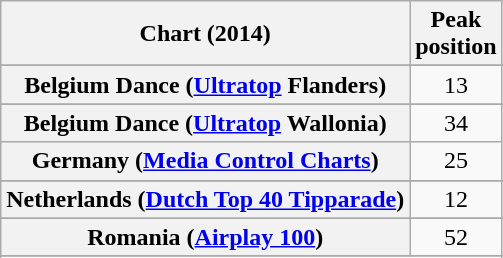<table class="wikitable sortable plainrowheaders">
<tr>
<th>Chart (2014)</th>
<th>Peak<br>position</th>
</tr>
<tr>
</tr>
<tr>
</tr>
<tr>
<th scope="row">Belgium Dance (<a href='#'>Ultratop</a> Flanders)</th>
<td align=center>13</td>
</tr>
<tr>
</tr>
<tr>
<th scope="row">Belgium Dance (<a href='#'>Ultratop</a> Wallonia)</th>
<td align=center>34</td>
</tr>
<tr>
<th scope="row">Germany (<a href='#'>Media Control Charts</a>)</th>
<td style="text-align:center;">25</td>
</tr>
<tr>
</tr>
<tr>
</tr>
<tr>
<th scope="row">Netherlands (<a href='#'>Dutch Top 40 Tipparade</a>)</th>
<td align=center>12</td>
</tr>
<tr>
</tr>
<tr>
</tr>
<tr>
<th scope="row">Romania (<a href='#'>Airplay 100</a>)</th>
<td align=center>52</td>
</tr>
<tr>
</tr>
<tr>
</tr>
<tr>
</tr>
<tr>
</tr>
</table>
